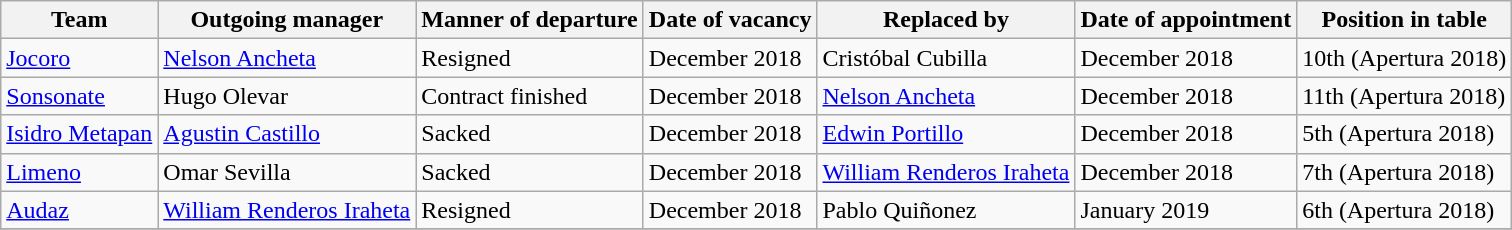<table class="wikitable">
<tr>
<th>Team</th>
<th>Outgoing manager</th>
<th>Manner of departure</th>
<th>Date of vacancy</th>
<th>Replaced by</th>
<th>Date of appointment</th>
<th>Position in table</th>
</tr>
<tr>
<td><a href='#'>Jocoro</a></td>
<td> <a href='#'>Nelson Ancheta</a></td>
<td>Resigned</td>
<td>December 2018</td>
<td> Cristóbal Cubilla</td>
<td>December 2018</td>
<td>10th (Apertura 2018)</td>
</tr>
<tr>
<td><a href='#'>Sonsonate</a></td>
<td> Hugo Olevar</td>
<td>Contract finished</td>
<td>December 2018</td>
<td> <a href='#'>Nelson Ancheta</a></td>
<td>December 2018</td>
<td>11th (Apertura 2018)</td>
</tr>
<tr>
<td><a href='#'>Isidro Metapan</a></td>
<td> <a href='#'>Agustin Castillo</a></td>
<td>Sacked</td>
<td>December 2018</td>
<td> <a href='#'>Edwin Portillo</a></td>
<td>December 2018</td>
<td>5th (Apertura 2018)</td>
</tr>
<tr>
<td><a href='#'>Limeno</a></td>
<td> Omar Sevilla</td>
<td>Sacked</td>
<td>December 2018</td>
<td> <a href='#'>William Renderos Iraheta</a></td>
<td>December 2018</td>
<td>7th (Apertura 2018)</td>
</tr>
<tr>
<td><a href='#'>Audaz</a></td>
<td> <a href='#'>William Renderos Iraheta</a></td>
<td>Resigned</td>
<td>December 2018</td>
<td> Pablo Quiñonez</td>
<td>January 2019</td>
<td>6th (Apertura 2018)</td>
</tr>
<tr>
</tr>
</table>
